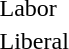<table style="margin-top:1em">
<tr>
<td width=20 > </td>
<td>Labor</td>
</tr>
<tr>
<td> </td>
<td>Liberal</td>
</tr>
</table>
